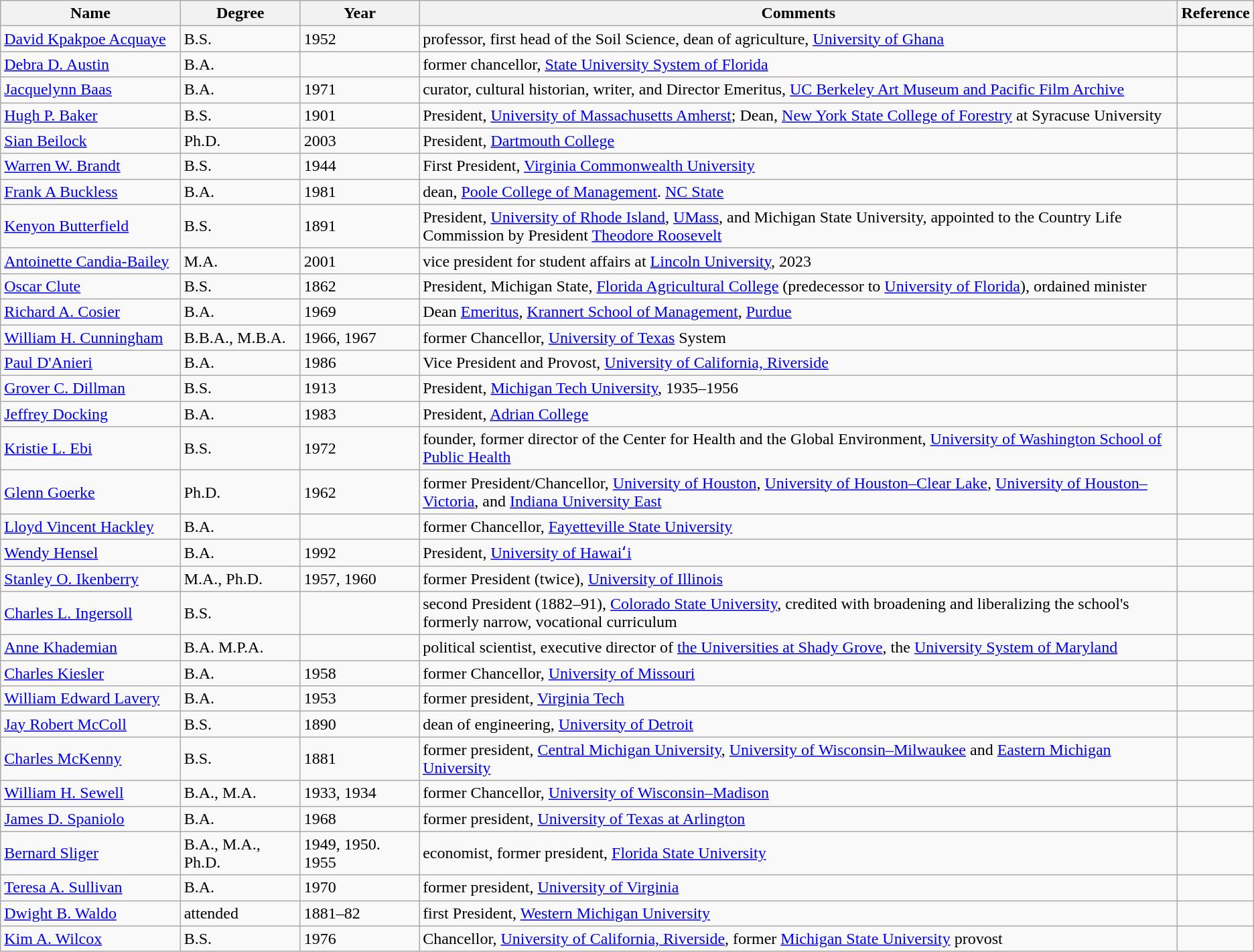<table class="wikitable sortable">
<tr>
<th style="width:15%;">Name</th>
<th style="width:10%;">Degree</th>
<th style="width:10%;">Year</th>
<th style="width:65%;">Comments</th>
<th style="width:5%;">Reference</th>
</tr>
<tr>
<td><a href='#'>David Kpakpoe Acquaye</a></td>
<td>B.S.</td>
<td>1952</td>
<td>professor, first head of the Soil Science, dean of agriculture, <a href='#'>University of Ghana</a></td>
<td></td>
</tr>
<tr>
<td><a href='#'>Debra D. Austin</a></td>
<td>B.A.</td>
<td></td>
<td>former chancellor, <a href='#'>State University System of Florida</a></td>
<td></td>
</tr>
<tr>
<td><a href='#'>Jacquelynn Baas</a></td>
<td>B.A.</td>
<td>1971</td>
<td>curator, cultural historian, writer, and Director Emeritus, <a href='#'>UC Berkeley Art Museum and Pacific Film Archive</a></td>
<td></td>
</tr>
<tr>
<td><a href='#'>Hugh P. Baker</a></td>
<td>B.S.</td>
<td>1901</td>
<td>President, <a href='#'>University of Massachusetts Amherst</a>; Dean, <a href='#'>New York State College of Forestry</a> at Syracuse University</td>
<td></td>
</tr>
<tr>
<td><a href='#'>Sian Beilock</a></td>
<td>Ph.D.</td>
<td>2003</td>
<td>President, <a href='#'>Dartmouth College</a></td>
<td></td>
</tr>
<tr>
<td><a href='#'>Warren W. Brandt</a></td>
<td>B.S.</td>
<td>1944</td>
<td>First President, <a href='#'>Virginia Commonwealth University</a></td>
<td></td>
</tr>
<tr>
<td><a href='#'>Frank A Buckless</a></td>
<td>B.A.</td>
<td>1981</td>
<td>dean, <a href='#'>Poole College of Management</a>. <a href='#'>NC State</a></td>
<td></td>
</tr>
<tr>
<td><a href='#'>Kenyon Butterfield</a></td>
<td>B.S.</td>
<td>1891</td>
<td>President, <a href='#'>University of Rhode Island</a>, <a href='#'>UMass</a>, and Michigan State University, appointed to the Country Life Commission by President <a href='#'>Theodore Roosevelt</a></td>
<td></td>
</tr>
<tr>
<td><a href='#'>Antoinette Candia-Bailey</a></td>
<td>M.A.</td>
<td>2001</td>
<td>vice president for student affairs at <a href='#'>Lincoln University</a>, 2023</td>
<td></td>
</tr>
<tr>
<td><a href='#'>Oscar Clute</a></td>
<td>B.S.</td>
<td>1862</td>
<td>President, Michigan State, <a href='#'>Florida Agricultural College</a> (predecessor to <a href='#'>University of Florida</a>), ordained minister</td>
<td></td>
</tr>
<tr>
<td><a href='#'>Richard A. Cosier</a></td>
<td>B.A.</td>
<td>1969</td>
<td>Dean <a href='#'>Emeritus</a>, <a href='#'>Krannert School of Management</a>, <a href='#'>Purdue</a></td>
<td></td>
</tr>
<tr>
<td><a href='#'>William H. Cunningham</a></td>
<td>B.B.A., M.B.A.</td>
<td>1966, 1967</td>
<td>former Chancellor, <a href='#'>University of Texas</a> System</td>
<td></td>
</tr>
<tr>
<td><a href='#'>Paul D'Anieri</a></td>
<td>B.A.</td>
<td>1986</td>
<td>Vice President and Provost, <a href='#'>University of California, Riverside</a></td>
<td></td>
</tr>
<tr>
<td><a href='#'>Grover C. Dillman</a></td>
<td>B.S.</td>
<td>1913</td>
<td>President, <a href='#'>Michigan Tech University</a>, 1935–1956</td>
<td></td>
</tr>
<tr>
<td><a href='#'>Jeffrey Docking</a></td>
<td>B.A.</td>
<td>1983</td>
<td>President, <a href='#'>Adrian College</a></td>
<td></td>
</tr>
<tr>
<td><a href='#'>Kristie L. Ebi</a></td>
<td>B.S.</td>
<td>1972</td>
<td>founder, former director of the Center for Health and the Global Environment, <a href='#'>University of Washington School of Public Health</a></td>
<td></td>
</tr>
<tr>
<td><a href='#'>Glenn Goerke</a></td>
<td>Ph.D.</td>
<td>1962</td>
<td>former President/Chancellor, <a href='#'>University of Houston</a>, <a href='#'>University of Houston–Clear Lake</a>, <a href='#'>University of Houston–Victoria</a>, and <a href='#'>Indiana University East</a></td>
<td></td>
</tr>
<tr>
<td><a href='#'>Lloyd Vincent Hackley</a></td>
<td>B.A.</td>
<td></td>
<td>former Chancellor, <a href='#'>Fayetteville State University</a></td>
<td></td>
</tr>
<tr>
<td><a href='#'>Wendy Hensel</a></td>
<td>B.A.</td>
<td>1992</td>
<td>President, <a href='#'>University of Hawaiʻi</a></td>
<td></td>
</tr>
<tr>
<td><a href='#'>Stanley O. Ikenberry</a></td>
<td>M.A., Ph.D.</td>
<td>1957, 1960</td>
<td>former President (twice), <a href='#'>University of Illinois</a></td>
<td></td>
</tr>
<tr>
<td><a href='#'>Charles L. Ingersoll</a></td>
<td>B.S.</td>
<td></td>
<td>second President (1882–91), <a href='#'>Colorado State University</a>, credited with broadening and liberalizing the school's formerly narrow, vocational curriculum</td>
<td></td>
</tr>
<tr>
<td><a href='#'>Anne Khademian</a></td>
<td>B.A. M.P.A.</td>
<td></td>
<td>political scientist, executive director of <a href='#'>the Universities at Shady Grove</a>, the <a href='#'>University System of Maryland</a></td>
<td></td>
</tr>
<tr>
<td><a href='#'>Charles Kiesler</a></td>
<td>B.A.</td>
<td>1958</td>
<td>former Chancellor, <a href='#'>University of Missouri</a></td>
<td></td>
</tr>
<tr>
<td><a href='#'>William Edward Lavery</a></td>
<td>B.A.</td>
<td>1953</td>
<td>former president, <a href='#'>Virginia Tech</a></td>
<td></td>
</tr>
<tr>
<td><a href='#'>Jay Robert McColl</a></td>
<td>B.S.</td>
<td>1890</td>
<td>dean of engineering, <a href='#'>University of Detroit</a></td>
<td></td>
</tr>
<tr>
<td><a href='#'>Charles McKenny</a></td>
<td>B.S.</td>
<td>1881</td>
<td>former president, <a href='#'>Central Michigan University</a>, <a href='#'>University of Wisconsin–Milwaukee</a> and <a href='#'>Eastern Michigan University</a></td>
<td></td>
</tr>
<tr>
<td><a href='#'>William H. Sewell</a></td>
<td>B.A., M.A.</td>
<td>1933, 1934</td>
<td>former Chancellor, <a href='#'>University of Wisconsin–Madison</a></td>
<td></td>
</tr>
<tr>
<td><a href='#'>James D. Spaniolo</a></td>
<td>B.A.</td>
<td>1968</td>
<td>former president, <a href='#'>University of Texas at Arlington</a></td>
<td></td>
</tr>
<tr>
<td><a href='#'>Bernard Sliger</a></td>
<td>B.A., M.A., Ph.D.</td>
<td>1949, 1950. 1955</td>
<td>economist, former president, <a href='#'>Florida State University</a></td>
<td></td>
</tr>
<tr>
<td><a href='#'>Teresa A. Sullivan</a></td>
<td>B.A.</td>
<td>1970</td>
<td>former president, <a href='#'>University of Virginia</a></td>
<td></td>
</tr>
<tr>
<td><a href='#'>Dwight B. Waldo</a></td>
<td>attended</td>
<td>1881–82</td>
<td>first President, <a href='#'>Western Michigan University</a></td>
<td></td>
</tr>
<tr>
<td><a href='#'>Kim A. Wilcox</a></td>
<td>B.S.</td>
<td>1976</td>
<td>Chancellor, <a href='#'>University of California, Riverside</a>, former <a href='#'>Michigan State University</a> provost</td>
<td></td>
</tr>
</table>
